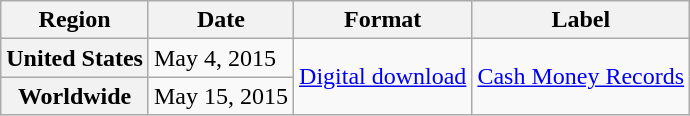<table class="wikitable sortable plainrowheaders">
<tr>
<th>Region</th>
<th>Date</th>
<th>Format</th>
<th>Label</th>
</tr>
<tr>
<th scope="row">United States</th>
<td>May 4, 2015</td>
<td rowspan="2"><a href='#'>Digital download</a></td>
<td rowspan="2"><a href='#'>Cash Money Records</a></td>
</tr>
<tr>
<th scope="row">Worldwide</th>
<td>May 15, 2015</td>
</tr>
</table>
